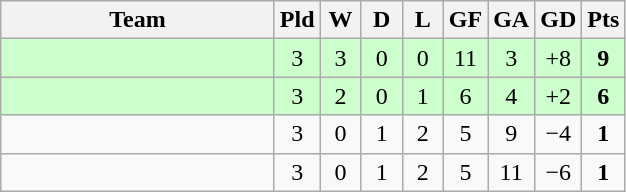<table class="wikitable" style="text-align:center;">
<tr>
<th width=175>Team</th>
<th width=20>Pld</th>
<th width=20>W</th>
<th width=20>D</th>
<th width=20>L</th>
<th width=20>GF</th>
<th width=20>GA</th>
<th width=20>GD</th>
<th width=20>Pts</th>
</tr>
<tr bgcolor=ccffcc>
<td align="left"></td>
<td>3</td>
<td>3</td>
<td>0</td>
<td>0</td>
<td>11</td>
<td>3</td>
<td>+8</td>
<td><strong>9</strong></td>
</tr>
<tr bgcolor=ccffcc>
<td align="left"></td>
<td>3</td>
<td>2</td>
<td>0</td>
<td>1</td>
<td>6</td>
<td>4</td>
<td>+2</td>
<td><strong>6</strong></td>
</tr>
<tr>
<td align="left"></td>
<td>3</td>
<td>0</td>
<td>1</td>
<td>2</td>
<td>5</td>
<td>9</td>
<td>−4</td>
<td><strong>1</strong></td>
</tr>
<tr>
<td align="left"></td>
<td>3</td>
<td>0</td>
<td>1</td>
<td>2</td>
<td>5</td>
<td>11</td>
<td>−6</td>
<td><strong>1</strong></td>
</tr>
</table>
